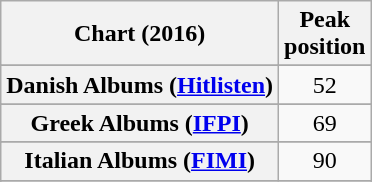<table class="wikitable sortable plainrowheaders" style="text-align:center">
<tr>
<th scope="col">Chart (2016)</th>
<th scope="col">Peak<br> position</th>
</tr>
<tr>
</tr>
<tr>
</tr>
<tr>
</tr>
<tr>
</tr>
<tr>
</tr>
<tr>
<th scope="row">Danish Albums (<a href='#'>Hitlisten</a>)</th>
<td>52</td>
</tr>
<tr>
</tr>
<tr>
</tr>
<tr>
</tr>
<tr>
<th scope="row">Greek Albums (<a href='#'>IFPI</a>)</th>
<td>69</td>
</tr>
<tr>
</tr>
<tr>
<th scope="row">Italian Albums (<a href='#'>FIMI</a>)</th>
<td>90</td>
</tr>
<tr>
</tr>
<tr>
</tr>
<tr>
</tr>
<tr>
</tr>
<tr>
</tr>
<tr>
</tr>
<tr>
</tr>
<tr>
</tr>
</table>
